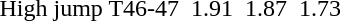<table>
<tr>
<td>High jump T46-47</td>
<td></td>
<td>1.91</td>
<td></td>
<td>1.87</td>
<td></td>
<td>1.73</td>
</tr>
</table>
